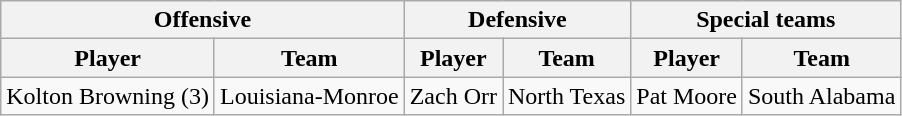<table class="wikitable">
<tr>
<th colspan="2">Offensive</th>
<th colspan="2">Defensive</th>
<th colspan="2">Special teams</th>
</tr>
<tr>
<th>Player</th>
<th>Team</th>
<th>Player</th>
<th>Team</th>
<th>Player</th>
<th>Team</th>
</tr>
<tr>
<td>Kolton Browning (3)</td>
<td>Louisiana-Monroe</td>
<td>Zach Orr</td>
<td>North Texas</td>
<td>Pat Moore</td>
<td>South Alabama</td>
</tr>
</table>
